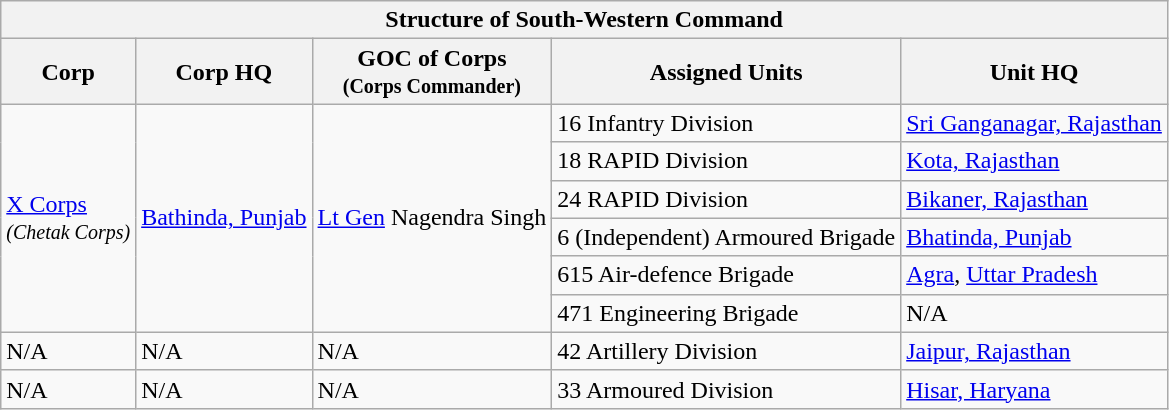<table class="wikitable">
<tr>
<th colspan="5">Structure of South-Western Command</th>
</tr>
<tr>
<th>Corp</th>
<th>Corp HQ</th>
<th>GOC of Corps<br><small>(Corps Commander)</small></th>
<th>Assigned Units</th>
<th>Unit HQ</th>
</tr>
<tr>
<td rowspan="6"><a href='#'>X Corps</a><br><em><small>(Chetak Corps)</small></em></td>
<td rowspan="6"><a href='#'>Bathinda, Punjab</a></td>
<td rowspan="6"><a href='#'>Lt Gen</a> Nagendra Singh</td>
<td>16 Infantry Division</td>
<td><a href='#'>Sri Ganganagar, Rajasthan</a></td>
</tr>
<tr>
<td>18 RAPID Division</td>
<td><a href='#'>Kota, Rajasthan</a></td>
</tr>
<tr>
<td>24 RAPID Division</td>
<td><a href='#'>Bikaner, Rajasthan</a></td>
</tr>
<tr>
<td>6 (Independent) Armoured Brigade</td>
<td><a href='#'>Bhatinda, Punjab</a></td>
</tr>
<tr>
<td>615 Air-defence Brigade</td>
<td><a href='#'>Agra</a>, <a href='#'>Uttar Pradesh</a></td>
</tr>
<tr>
<td>471 Engineering Brigade</td>
<td>N/A</td>
</tr>
<tr>
<td>N/A</td>
<td>N/A</td>
<td>N/A</td>
<td>42 Artillery Division</td>
<td><a href='#'>Jaipur, Rajasthan</a></td>
</tr>
<tr>
<td>N/A</td>
<td>N/A</td>
<td>N/A</td>
<td>33 Armoured Division</td>
<td><a href='#'>Hisar, Haryana</a></td>
</tr>
</table>
